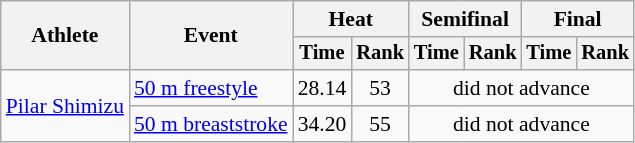<table class=wikitable style="font-size:90%">
<tr>
<th rowspan="2">Athlete</th>
<th rowspan="2">Event</th>
<th colspan="2">Heat</th>
<th colspan="2">Semifinal</th>
<th colspan="2">Final</th>
</tr>
<tr style="font-size:95%">
<th>Time</th>
<th>Rank</th>
<th>Time</th>
<th>Rank</th>
<th>Time</th>
<th>Rank</th>
</tr>
<tr align=center>
<td align=left rowspan=2><a href='#'>Pilar Shimizu</a></td>
<td align=left><a href='#'>50 m freestyle</a></td>
<td>28.14</td>
<td>53</td>
<td colspan=4>did not advance</td>
</tr>
<tr align=center>
<td align=left><a href='#'>50 m breaststroke</a></td>
<td>34.20</td>
<td>55</td>
<td colspan=4>did not advance</td>
</tr>
</table>
